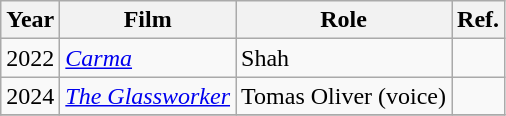<table class=wikitable plainrowheaders>
<tr>
<th>Year</th>
<th>Film</th>
<th>Role</th>
<th>Ref.</th>
</tr>
<tr>
<td>2022</td>
<td><a href='#'><em>Carma</em></a></td>
<td>Shah</td>
<td></td>
</tr>
<tr>
<td>2024</td>
<td><em><a href='#'>The Glassworker</a></em></td>
<td>Tomas Oliver (voice)</td>
<td></td>
</tr>
<tr>
</tr>
</table>
